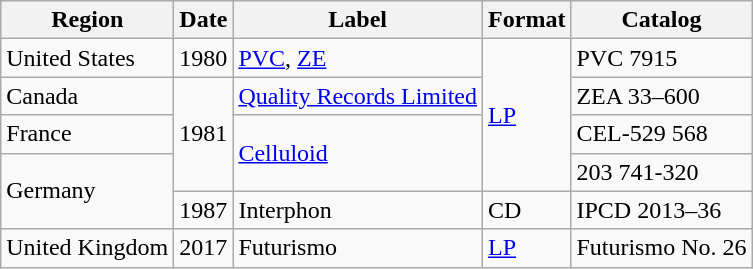<table class="wikitable">
<tr>
<th>Region</th>
<th>Date</th>
<th>Label</th>
<th>Format</th>
<th>Catalog</th>
</tr>
<tr>
<td>United States</td>
<td>1980</td>
<td><a href='#'>PVC</a>, <a href='#'>ZE</a></td>
<td rowspan="4"><a href='#'>LP</a></td>
<td>PVC 7915</td>
</tr>
<tr>
<td>Canada</td>
<td rowspan="3">1981</td>
<td><a href='#'>Quality Records Limited</a></td>
<td>ZEA 33–600</td>
</tr>
<tr>
<td>France</td>
<td rowspan="2"><a href='#'>Celluloid</a></td>
<td>CEL-529 568</td>
</tr>
<tr>
<td rowspan="2">Germany</td>
<td>203 741-320</td>
</tr>
<tr>
<td>1987</td>
<td>Interphon</td>
<td>CD</td>
<td>IPCD 2013–36</td>
</tr>
<tr>
<td>United Kingdom</td>
<td>2017</td>
<td>Futurismo</td>
<td><a href='#'>LP</a></td>
<td>Futurismo No. 26</td>
</tr>
</table>
